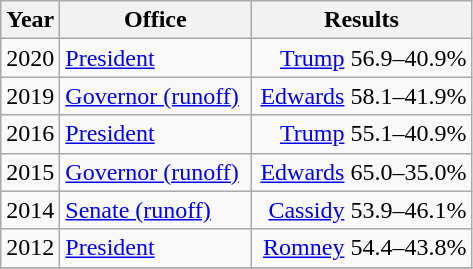<table class=wikitable>
<tr>
<th width="30">Year</th>
<th width="120">Office</th>
<th width="140">Results</th>
</tr>
<tr>
<td>2020</td>
<td><a href='#'>President</a></td>
<td align="right" ><a href='#'>Trump</a> 56.9–40.9%</td>
</tr>
<tr>
<td>2019</td>
<td><a href='#'>Governor (runoff)</a></td>
<td align="right" ><a href='#'>Edwards</a> 58.1–41.9%</td>
</tr>
<tr>
<td>2016</td>
<td><a href='#'>President</a></td>
<td align="right" ><a href='#'>Trump</a> 55.1–40.9%</td>
</tr>
<tr>
<td>2015</td>
<td><a href='#'>Governor (runoff)</a></td>
<td align="right" ><a href='#'>Edwards</a> 65.0–35.0%</td>
</tr>
<tr>
<td>2014</td>
<td><a href='#'>Senate (runoff)</a></td>
<td align="right" ><a href='#'>Cassidy</a> 53.9–46.1%</td>
</tr>
<tr>
<td>2012</td>
<td><a href='#'>President</a></td>
<td align="right" ><a href='#'>Romney</a> 54.4–43.8%</td>
</tr>
<tr>
</tr>
</table>
